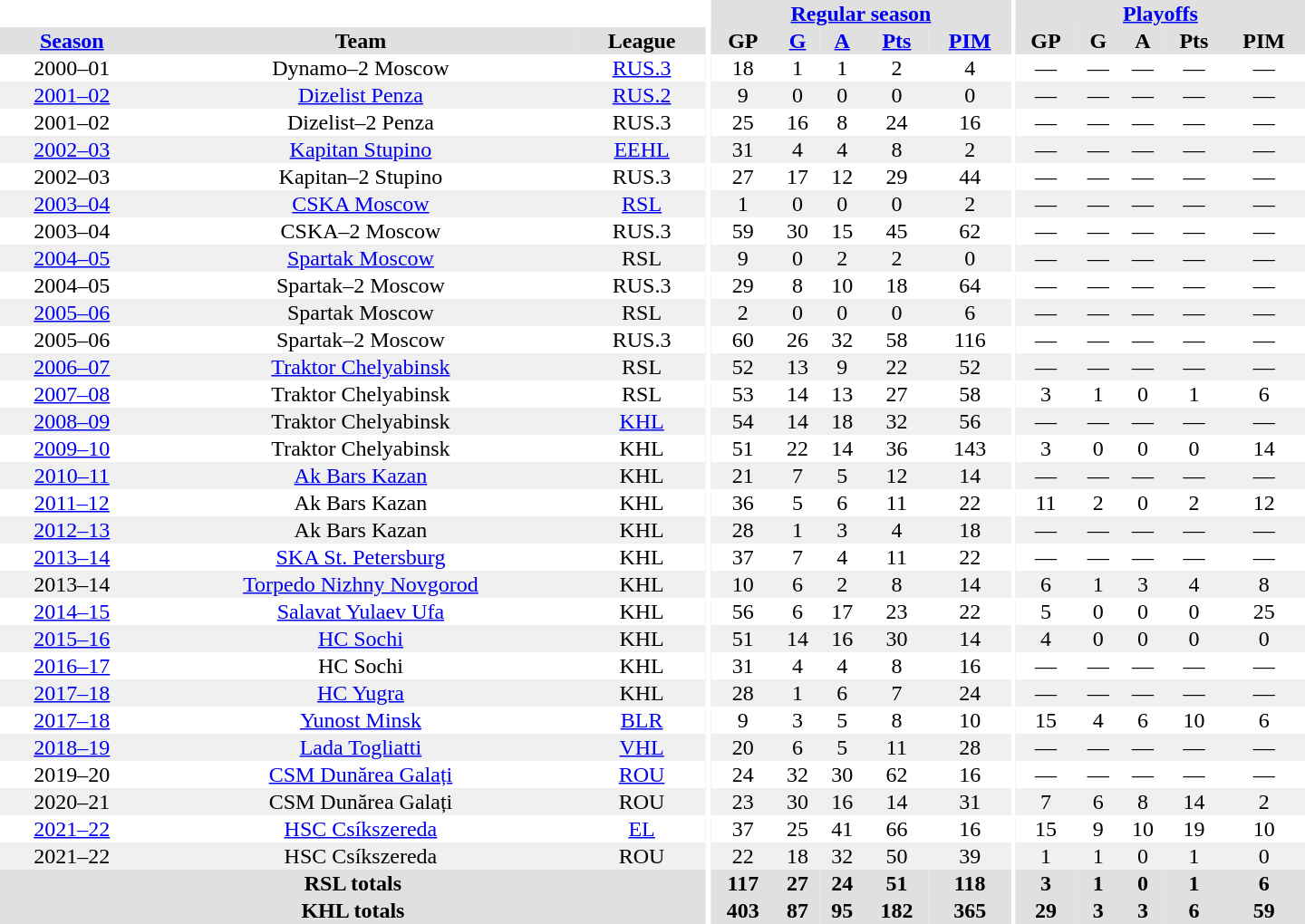<table border="0" cellpadding="1" cellspacing="0" style="text-align:center; width:60em">
<tr bgcolor="#e0e0e0">
<th colspan="3" bgcolor="#ffffff"></th>
<th rowspan="99" bgcolor="#ffffff"></th>
<th colspan="5"><a href='#'>Regular season</a></th>
<th rowspan="99" bgcolor="#ffffff"></th>
<th colspan="5"><a href='#'>Playoffs</a></th>
</tr>
<tr bgcolor="#e0e0e0">
<th><a href='#'>Season</a></th>
<th>Team</th>
<th>League</th>
<th>GP</th>
<th><a href='#'>G</a></th>
<th><a href='#'>A</a></th>
<th><a href='#'>Pts</a></th>
<th><a href='#'>PIM</a></th>
<th>GP</th>
<th>G</th>
<th>A</th>
<th>Pts</th>
<th>PIM</th>
</tr>
<tr>
<td>2000–01</td>
<td>Dynamo–2 Moscow</td>
<td><a href='#'>RUS.3</a></td>
<td>18</td>
<td>1</td>
<td>1</td>
<td>2</td>
<td>4</td>
<td>—</td>
<td>—</td>
<td>—</td>
<td>—</td>
<td>—</td>
</tr>
<tr bgcolor="#f0f0f0">
<td><a href='#'>2001–02</a></td>
<td><a href='#'>Dizelist Penza</a></td>
<td><a href='#'>RUS.2</a></td>
<td>9</td>
<td>0</td>
<td>0</td>
<td>0</td>
<td>0</td>
<td>—</td>
<td>—</td>
<td>—</td>
<td>—</td>
<td>—</td>
</tr>
<tr>
<td>2001–02</td>
<td>Dizelist–2 Penza</td>
<td>RUS.3</td>
<td>25</td>
<td>16</td>
<td>8</td>
<td>24</td>
<td>16</td>
<td>—</td>
<td>—</td>
<td>—</td>
<td>—</td>
<td>—</td>
</tr>
<tr bgcolor="#f0f0f0">
<td><a href='#'>2002–03</a></td>
<td><a href='#'>Kapitan Stupino</a></td>
<td><a href='#'>EEHL</a></td>
<td>31</td>
<td>4</td>
<td>4</td>
<td>8</td>
<td>2</td>
<td>—</td>
<td>—</td>
<td>—</td>
<td>—</td>
<td>—</td>
</tr>
<tr>
<td>2002–03</td>
<td>Kapitan–2 Stupino</td>
<td>RUS.3</td>
<td>27</td>
<td>17</td>
<td>12</td>
<td>29</td>
<td>44</td>
<td>—</td>
<td>—</td>
<td>—</td>
<td>—</td>
<td>—</td>
</tr>
<tr bgcolor="#f0f0f0">
<td><a href='#'>2003–04</a></td>
<td><a href='#'>CSKA Moscow</a></td>
<td><a href='#'>RSL</a></td>
<td>1</td>
<td>0</td>
<td>0</td>
<td>0</td>
<td>2</td>
<td>—</td>
<td>—</td>
<td>—</td>
<td>—</td>
<td>—</td>
</tr>
<tr>
<td>2003–04</td>
<td>CSKA–2 Moscow</td>
<td>RUS.3</td>
<td>59</td>
<td>30</td>
<td>15</td>
<td>45</td>
<td>62</td>
<td>—</td>
<td>—</td>
<td>—</td>
<td>—</td>
<td>—</td>
</tr>
<tr bgcolor="#f0f0f0">
<td><a href='#'>2004–05</a></td>
<td><a href='#'>Spartak Moscow</a></td>
<td>RSL</td>
<td>9</td>
<td>0</td>
<td>2</td>
<td>2</td>
<td>0</td>
<td>—</td>
<td>—</td>
<td>—</td>
<td>—</td>
<td>—</td>
</tr>
<tr>
<td>2004–05</td>
<td>Spartak–2 Moscow</td>
<td>RUS.3</td>
<td>29</td>
<td>8</td>
<td>10</td>
<td>18</td>
<td>64</td>
<td>—</td>
<td>—</td>
<td>—</td>
<td>—</td>
<td>—</td>
</tr>
<tr bgcolor="#f0f0f0">
<td><a href='#'>2005–06</a></td>
<td>Spartak Moscow</td>
<td>RSL</td>
<td>2</td>
<td>0</td>
<td>0</td>
<td>0</td>
<td>6</td>
<td>—</td>
<td>—</td>
<td>—</td>
<td>—</td>
<td>—</td>
</tr>
<tr>
<td>2005–06</td>
<td>Spartak–2 Moscow</td>
<td>RUS.3</td>
<td>60</td>
<td>26</td>
<td>32</td>
<td>58</td>
<td>116</td>
<td>—</td>
<td>—</td>
<td>—</td>
<td>—</td>
<td>—</td>
</tr>
<tr bgcolor="#f0f0f0">
<td><a href='#'>2006–07</a></td>
<td><a href='#'>Traktor Chelyabinsk</a></td>
<td>RSL</td>
<td>52</td>
<td>13</td>
<td>9</td>
<td>22</td>
<td>52</td>
<td>—</td>
<td>—</td>
<td>—</td>
<td>—</td>
<td>—</td>
</tr>
<tr>
<td><a href='#'>2007–08</a></td>
<td>Traktor Chelyabinsk</td>
<td>RSL</td>
<td>53</td>
<td>14</td>
<td>13</td>
<td>27</td>
<td>58</td>
<td>3</td>
<td>1</td>
<td>0</td>
<td>1</td>
<td>6</td>
</tr>
<tr bgcolor="#f0f0f0">
<td><a href='#'>2008–09</a></td>
<td>Traktor Chelyabinsk</td>
<td><a href='#'>KHL</a></td>
<td>54</td>
<td>14</td>
<td>18</td>
<td>32</td>
<td>56</td>
<td>—</td>
<td>—</td>
<td>—</td>
<td>—</td>
<td>—</td>
</tr>
<tr>
<td><a href='#'>2009–10</a></td>
<td>Traktor Chelyabinsk</td>
<td>KHL</td>
<td>51</td>
<td>22</td>
<td>14</td>
<td>36</td>
<td>143</td>
<td>3</td>
<td>0</td>
<td>0</td>
<td>0</td>
<td>14</td>
</tr>
<tr bgcolor="#f0f0f0">
<td><a href='#'>2010–11</a></td>
<td><a href='#'>Ak Bars Kazan</a></td>
<td>KHL</td>
<td>21</td>
<td>7</td>
<td>5</td>
<td>12</td>
<td>14</td>
<td>—</td>
<td>—</td>
<td>—</td>
<td>—</td>
<td>—</td>
</tr>
<tr>
<td><a href='#'>2011–12</a></td>
<td>Ak Bars Kazan</td>
<td>KHL</td>
<td>36</td>
<td>5</td>
<td>6</td>
<td>11</td>
<td>22</td>
<td>11</td>
<td>2</td>
<td>0</td>
<td>2</td>
<td>12</td>
</tr>
<tr bgcolor="#f0f0f0">
<td><a href='#'>2012–13</a></td>
<td>Ak Bars Kazan</td>
<td>KHL</td>
<td>28</td>
<td>1</td>
<td>3</td>
<td>4</td>
<td>18</td>
<td>—</td>
<td>—</td>
<td>—</td>
<td>—</td>
<td>—</td>
</tr>
<tr>
<td><a href='#'>2013–14</a></td>
<td><a href='#'>SKA St. Petersburg</a></td>
<td>KHL</td>
<td>37</td>
<td>7</td>
<td>4</td>
<td>11</td>
<td>22</td>
<td>—</td>
<td>—</td>
<td>—</td>
<td>—</td>
<td>—</td>
</tr>
<tr bgcolor="#f0f0f0">
<td>2013–14</td>
<td><a href='#'>Torpedo Nizhny Novgorod</a></td>
<td>KHL</td>
<td>10</td>
<td>6</td>
<td>2</td>
<td>8</td>
<td>14</td>
<td>6</td>
<td>1</td>
<td>3</td>
<td>4</td>
<td>8</td>
</tr>
<tr>
<td><a href='#'>2014–15</a></td>
<td><a href='#'>Salavat Yulaev Ufa</a></td>
<td>KHL</td>
<td>56</td>
<td>6</td>
<td>17</td>
<td>23</td>
<td>22</td>
<td>5</td>
<td>0</td>
<td>0</td>
<td>0</td>
<td>25</td>
</tr>
<tr bgcolor="#f0f0f0">
<td><a href='#'>2015–16</a></td>
<td><a href='#'>HC Sochi</a></td>
<td>KHL</td>
<td>51</td>
<td>14</td>
<td>16</td>
<td>30</td>
<td>14</td>
<td>4</td>
<td>0</td>
<td>0</td>
<td>0</td>
<td>0</td>
</tr>
<tr>
<td><a href='#'>2016–17</a></td>
<td>HC Sochi</td>
<td>KHL</td>
<td>31</td>
<td>4</td>
<td>4</td>
<td>8</td>
<td>16</td>
<td>—</td>
<td>—</td>
<td>—</td>
<td>—</td>
<td>—</td>
</tr>
<tr bgcolor="#f0f0f0">
<td><a href='#'>2017–18</a></td>
<td><a href='#'>HC Yugra</a></td>
<td>KHL</td>
<td>28</td>
<td>1</td>
<td>6</td>
<td>7</td>
<td>24</td>
<td>—</td>
<td>—</td>
<td>—</td>
<td>—</td>
<td>—</td>
</tr>
<tr>
<td><a href='#'>2017–18</a></td>
<td><a href='#'>Yunost Minsk</a></td>
<td><a href='#'>BLR</a></td>
<td>9</td>
<td>3</td>
<td>5</td>
<td>8</td>
<td>10</td>
<td>15</td>
<td>4</td>
<td>6</td>
<td>10</td>
<td>6</td>
</tr>
<tr bgcolor="#f0f0f0">
<td><a href='#'>2018–19</a></td>
<td><a href='#'>Lada Togliatti</a></td>
<td><a href='#'>VHL</a></td>
<td>20</td>
<td>6</td>
<td>5</td>
<td>11</td>
<td>28</td>
<td>—</td>
<td>—</td>
<td>—</td>
<td>—</td>
<td>—</td>
</tr>
<tr>
<td>2019–20</td>
<td><a href='#'>CSM Dunărea Galați</a></td>
<td><a href='#'>ROU</a></td>
<td>24</td>
<td>32</td>
<td>30</td>
<td>62</td>
<td>16</td>
<td>—</td>
<td>—</td>
<td>—</td>
<td>—</td>
<td>—</td>
</tr>
<tr bgcolor="#f0f0f0">
<td>2020–21</td>
<td>CSM Dunărea Galați</td>
<td>ROU</td>
<td>23</td>
<td>30</td>
<td>16</td>
<td>14</td>
<td>31</td>
<td>7</td>
<td>6</td>
<td>8</td>
<td>14</td>
<td>2</td>
</tr>
<tr>
<td><a href='#'>2021–22</a></td>
<td><a href='#'>HSC Csíkszereda</a></td>
<td><a href='#'>EL</a></td>
<td>37</td>
<td>25</td>
<td>41</td>
<td>66</td>
<td>16</td>
<td>15</td>
<td>9</td>
<td>10</td>
<td>19</td>
<td>10</td>
</tr>
<tr bgcolor="#f0f0f0">
<td>2021–22</td>
<td>HSC Csíkszereda</td>
<td>ROU</td>
<td>22</td>
<td>18</td>
<td>32</td>
<td>50</td>
<td>39</td>
<td>1</td>
<td>1</td>
<td>0</td>
<td>1</td>
<td>0</td>
</tr>
<tr bgcolor="#e0e0e0">
<th colspan="3">RSL totals</th>
<th>117</th>
<th>27</th>
<th>24</th>
<th>51</th>
<th>118</th>
<th>3</th>
<th>1</th>
<th>0</th>
<th>1</th>
<th>6</th>
</tr>
<tr bgcolor="#e0e0e0">
<th colspan="3">KHL totals</th>
<th>403</th>
<th>87</th>
<th>95</th>
<th>182</th>
<th>365</th>
<th>29</th>
<th>3</th>
<th>3</th>
<th>6</th>
<th>59</th>
</tr>
</table>
